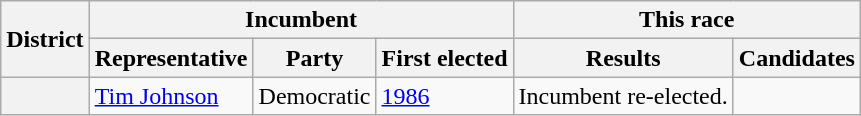<table class=wikitable>
<tr>
<th rowspan=2>District</th>
<th colspan=3>Incumbent</th>
<th colspan=2>This race</th>
</tr>
<tr>
<th>Representative</th>
<th>Party</th>
<th>First elected</th>
<th>Results</th>
<th>Candidates</th>
</tr>
<tr>
<th></th>
<td><a href='#'>Tim Johnson</a></td>
<td>Democratic</td>
<td><a href='#'>1986</a></td>
<td>Incumbent re-elected.</td>
<td nowrap></td>
</tr>
</table>
